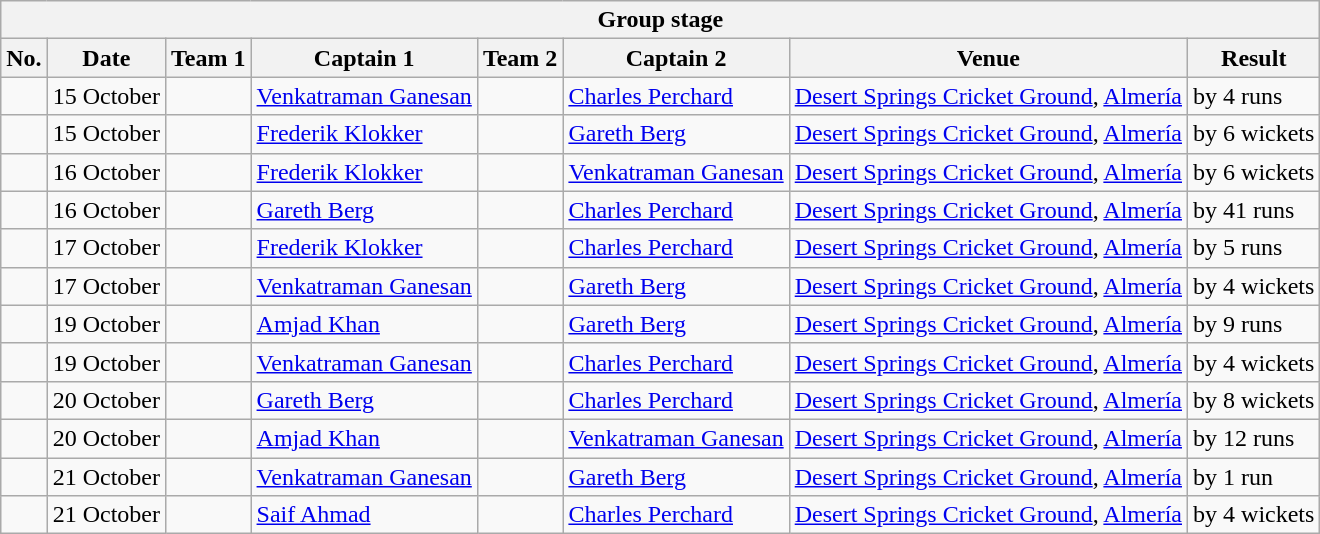<table class="wikitable">
<tr>
<th colspan="9">Group stage</th>
</tr>
<tr>
<th>No.</th>
<th>Date</th>
<th>Team 1</th>
<th>Captain 1</th>
<th>Team 2</th>
<th>Captain 2</th>
<th>Venue</th>
<th>Result</th>
</tr>
<tr>
<td></td>
<td>15 October</td>
<td></td>
<td><a href='#'>Venkatraman Ganesan</a></td>
<td></td>
<td><a href='#'>Charles Perchard</a></td>
<td><a href='#'>Desert Springs Cricket Ground</a>, <a href='#'>Almería</a></td>
<td> by 4 runs</td>
</tr>
<tr>
<td></td>
<td>15 October</td>
<td></td>
<td><a href='#'>Frederik Klokker</a></td>
<td></td>
<td><a href='#'>Gareth Berg</a></td>
<td><a href='#'>Desert Springs Cricket Ground</a>, <a href='#'>Almería</a></td>
<td> by 6 wickets</td>
</tr>
<tr>
<td></td>
<td>16 October</td>
<td></td>
<td><a href='#'>Frederik Klokker</a></td>
<td></td>
<td><a href='#'>Venkatraman Ganesan</a></td>
<td><a href='#'>Desert Springs Cricket Ground</a>, <a href='#'>Almería</a></td>
<td> by 6 wickets</td>
</tr>
<tr>
<td></td>
<td>16 October</td>
<td></td>
<td><a href='#'>Gareth Berg</a></td>
<td></td>
<td><a href='#'>Charles Perchard</a></td>
<td><a href='#'>Desert Springs Cricket Ground</a>, <a href='#'>Almería</a></td>
<td> by 41 runs</td>
</tr>
<tr>
<td></td>
<td>17 October</td>
<td></td>
<td><a href='#'>Frederik Klokker</a></td>
<td></td>
<td><a href='#'>Charles Perchard</a></td>
<td><a href='#'>Desert Springs Cricket Ground</a>, <a href='#'>Almería</a></td>
<td> by 5 runs</td>
</tr>
<tr>
<td></td>
<td>17 October</td>
<td></td>
<td><a href='#'>Venkatraman Ganesan</a></td>
<td></td>
<td><a href='#'>Gareth Berg</a></td>
<td><a href='#'>Desert Springs Cricket Ground</a>, <a href='#'>Almería</a></td>
<td> by 4 wickets</td>
</tr>
<tr>
<td></td>
<td>19 October</td>
<td></td>
<td><a href='#'>Amjad Khan</a></td>
<td></td>
<td><a href='#'>Gareth Berg</a></td>
<td><a href='#'>Desert Springs Cricket Ground</a>, <a href='#'>Almería</a></td>
<td> by 9 runs</td>
</tr>
<tr>
<td></td>
<td>19 October</td>
<td></td>
<td><a href='#'>Venkatraman Ganesan</a></td>
<td></td>
<td><a href='#'>Charles Perchard</a></td>
<td><a href='#'>Desert Springs Cricket Ground</a>, <a href='#'>Almería</a></td>
<td> by 4 wickets</td>
</tr>
<tr>
<td></td>
<td>20 October</td>
<td></td>
<td><a href='#'>Gareth Berg</a></td>
<td></td>
<td><a href='#'>Charles Perchard</a></td>
<td><a href='#'>Desert Springs Cricket Ground</a>, <a href='#'>Almería</a></td>
<td> by 8 wickets</td>
</tr>
<tr>
<td></td>
<td>20 October</td>
<td></td>
<td><a href='#'>Amjad Khan</a></td>
<td></td>
<td><a href='#'>Venkatraman Ganesan</a></td>
<td><a href='#'>Desert Springs Cricket Ground</a>, <a href='#'>Almería</a></td>
<td> by 12 runs</td>
</tr>
<tr>
<td></td>
<td>21 October</td>
<td></td>
<td><a href='#'>Venkatraman Ganesan</a></td>
<td></td>
<td><a href='#'>Gareth Berg</a></td>
<td><a href='#'>Desert Springs Cricket Ground</a>, <a href='#'>Almería</a></td>
<td> by 1 run</td>
</tr>
<tr>
<td></td>
<td>21 October</td>
<td></td>
<td><a href='#'>Saif Ahmad</a></td>
<td></td>
<td><a href='#'>Charles Perchard</a></td>
<td><a href='#'>Desert Springs Cricket Ground</a>, <a href='#'>Almería</a></td>
<td> by 4 wickets</td>
</tr>
</table>
